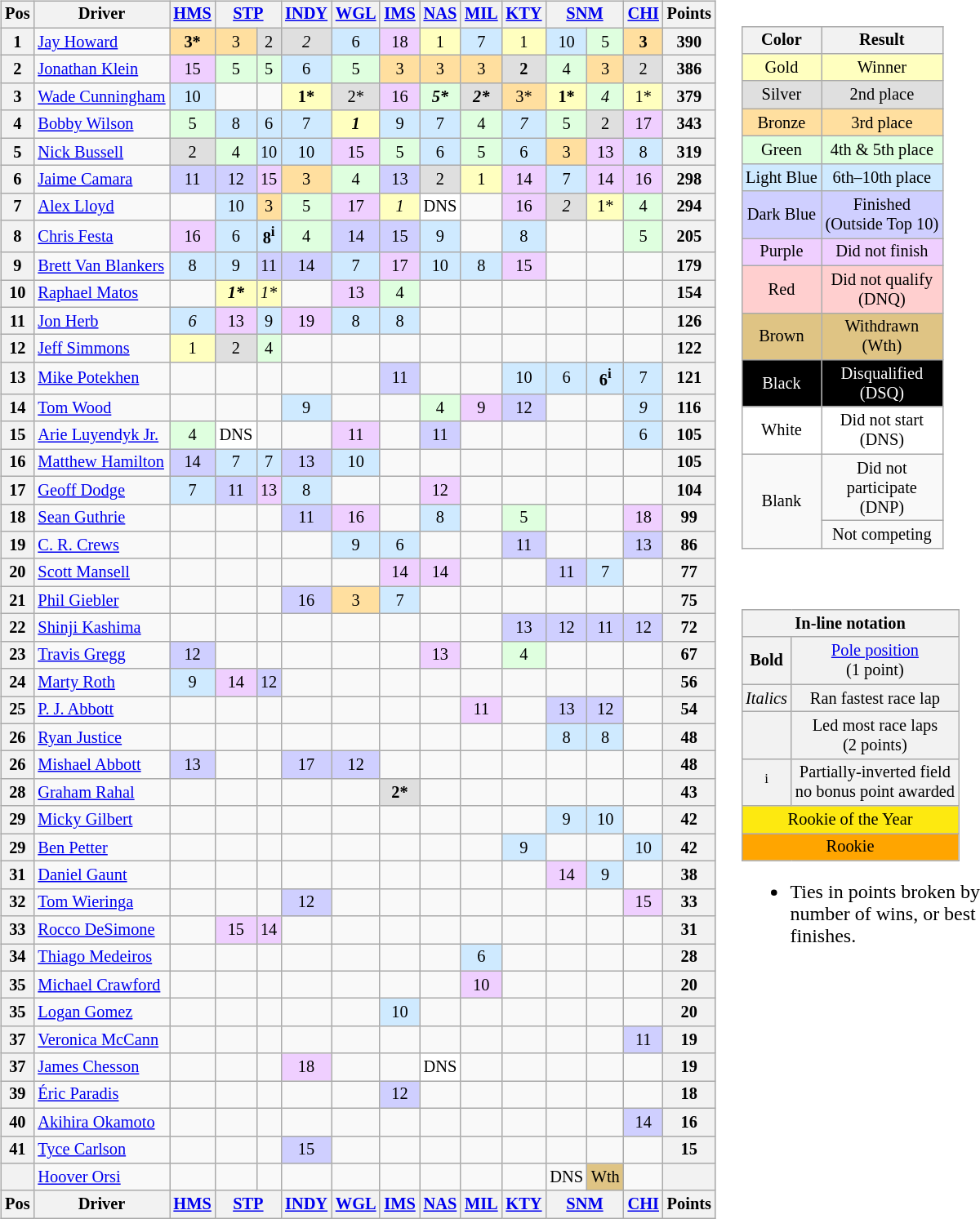<table>
<tr>
<td><br><table class="wikitable" style="font-size: 85%; text-align: center;">
<tr valign="top">
<th valign="middle">Pos</th>
<th valign="middle">Driver</th>
<th><a href='#'>HMS</a></th>
<th colspan="2"><a href='#'>STP</a></th>
<th><a href='#'>INDY</a></th>
<th><a href='#'>WGL</a></th>
<th><a href='#'>IMS</a></th>
<th><a href='#'>NAS</a></th>
<th><a href='#'>MIL</a></th>
<th><a href='#'>KTY</a></th>
<th colspan="2"><a href='#'>SNM</a></th>
<th><a href='#'>CHI</a></th>
<th valign="middle">Points</th>
</tr>
<tr>
<th>1</th>
<td align="left"> <a href='#'>Jay Howard</a> </td>
<td style="background:#FFDF9F;"><strong>3*</strong></td>
<td style="background:#FFDF9F;">3</td>
<td style="background:#DFDFDF;">2</td>
<td style="background:#DFDFDF;"><em>2</em></td>
<td style="background:#CFEAFF;">6</td>
<td style="background:#EFCFFF;">18</td>
<td style="background:#FFFFBF;">1</td>
<td style="background:#CFEAFF;">7</td>
<td style="background:#FFFFBF;">1</td>
<td style="background:#CFEAFF;">10</td>
<td style="background:#DFFFDF;">5</td>
<td style="background:#FFDF9F;"><strong>3</strong></td>
<th align="center"><strong>390</strong></th>
</tr>
<tr>
<th>2</th>
<td align="left"> <a href='#'>Jonathan Klein</a> </td>
<td style="background:#EFCFFF;">15</td>
<td style="background:#DFFFDF;">5</td>
<td style="background:#DFFFDF;">5</td>
<td style="background:#CFEAFF;">6</td>
<td style="background:#DFFFDF;">5</td>
<td style="background:#FFDF9F;">3</td>
<td style="background:#FFDF9F;">3</td>
<td style="background:#FFDF9F;">3</td>
<td style="background:#DFDFDF;"><strong>2</strong></td>
<td style="background:#DFFFDF;">4</td>
<td style="background:#FFDF9F;">3</td>
<td style="background:#DFDFDF;">2</td>
<th align="center"><strong>386</strong></th>
</tr>
<tr>
<th>3</th>
<td align="left"> <a href='#'>Wade Cunningham</a></td>
<td style="background:#CFEAFF;">10</td>
<td></td>
<td></td>
<td style="background:#FFFFBF;"><strong>1*</strong></td>
<td style="background:#DFDFDF;">2*</td>
<td style="background:#EFCFFF;">16</td>
<td style="background:#DFFFDF;"><strong><em>5*</em></strong></td>
<td style="background:#DFDFDF;"><strong><em>2*</em></strong></td>
<td style="background:#FFDF9F;">3*</td>
<td style="background:#FFFFBF;"><strong>1*</strong></td>
<td style="background:#DFFFDF;"><em>4</em></td>
<td style="background:#FFFFBF;">1*</td>
<th align="center"><strong>379</strong></th>
</tr>
<tr>
<th>4</th>
<td align="left"> <a href='#'>Bobby Wilson</a> </td>
<td style="background:#DFFFDF;">5</td>
<td style="background:#CFEAFF;">8</td>
<td style="background:#CFEAFF;">6</td>
<td style="background:#CFEAFF;">7</td>
<td style="background:#FFFFBF;"><strong><em>1</em></strong></td>
<td style="background:#CFEAFF;">9</td>
<td style="background:#CFEAFF;">7</td>
<td style="background:#DFFFDF;">4</td>
<td style="background:#CFEAFF;"><em>7</em></td>
<td style="background:#DFFFDF;">5</td>
<td style="background:#DFDFDF;">2</td>
<td style="background:#EFCFFF;">17</td>
<th align="center"><strong>343</strong></th>
</tr>
<tr>
<th>5</th>
<td align="left"> <a href='#'>Nick Bussell</a></td>
<td style="background:#DFDFDF;">2</td>
<td style="background:#DFFFDF;">4</td>
<td style="background:#CFEAFF;">10</td>
<td style="background:#CFEAFF;">10</td>
<td style="background:#EFCFFF;">15</td>
<td style="background:#DFFFDF;">5</td>
<td style="background:#CFEAFF;">6</td>
<td style="background:#DFFFDF;">5</td>
<td style="background:#CFEAFF;">6</td>
<td style="background:#FFDF9F;">3</td>
<td style="background:#EFCFFF;">13</td>
<td style="background:#CFEAFF;">8</td>
<th align="center"><strong>319</strong></th>
</tr>
<tr>
<th>6</th>
<td align="left"> <a href='#'>Jaime Camara</a></td>
<td style="background:#CFCFFF;">11</td>
<td style="background:#CFCFFF;">12</td>
<td style="background:#EFCFFF;">15</td>
<td style="background:#FFDF9F;">3</td>
<td style="background:#DFFFDF;">4</td>
<td style="background:#CFCFFF;">13</td>
<td style="background:#DFDFDF;">2</td>
<td style="background:#FFFFBF;">1</td>
<td style="background:#EFCFFF;">14</td>
<td style="background:#CFEAFF;">7</td>
<td style="background:#EFCFFF;">14</td>
<td style="background:#EFCFFF;">16</td>
<th align="center"><strong>298</strong></th>
</tr>
<tr>
<th>7</th>
<td align="left"> <a href='#'>Alex Lloyd</a> </td>
<td></td>
<td style="background:#CFEAFF;">10</td>
<td style="background:#FFDF9F;">3</td>
<td style="background:#DFFFDF;">5</td>
<td style="background:#EFCFFF;">17</td>
<td style="background:#FFFFBF;"><em>1</em></td>
<td style="background:#FFFFFF;">DNS</td>
<td></td>
<td style="background:#EFCFFF;">16</td>
<td style="background:#DFDFDF;"><em>2</em></td>
<td style="background:#FFFFBF;">1*</td>
<td style="background:#DFFFDF;">4</td>
<th align="center"><strong>294</strong></th>
</tr>
<tr>
<th>8</th>
<td align="left"> <a href='#'>Chris Festa</a></td>
<td style="background:#EFCFFF;">16</td>
<td style="background:#CFEAFF;">6</td>
<td style="background:#CFEAFF;"><strong>8<sup>i</sup></strong></td>
<td style="background:#DFFFDF;">4</td>
<td style="background:#CFCFFF;">14</td>
<td style="background:#CFCFFF;">15</td>
<td style="background:#CFEAFF;">9</td>
<td></td>
<td style="background:#CFEAFF;">8</td>
<td></td>
<td></td>
<td style="background:#DFFFDF;">5</td>
<th align="center"><strong>205</strong></th>
</tr>
<tr>
<th>9</th>
<td align="left"> <a href='#'>Brett Van Blankers</a> </td>
<td style="background:#CFEAFF;">8</td>
<td style="background:#CFEAFF;">9</td>
<td style="background:#CFCFFF;">11</td>
<td style="background:#CFCFFF;">14</td>
<td style="background:#CFEAFF;">7</td>
<td style="background:#EFCFFF;">17</td>
<td style="background:#CFEAFF;">10</td>
<td style="background:#CFEAFF;">8</td>
<td style="background:#EFCFFF;">15</td>
<td></td>
<td></td>
<td></td>
<th align="center"><strong>179</strong></th>
</tr>
<tr>
<th>10</th>
<td align="left"> <a href='#'>Raphael Matos</a> </td>
<td></td>
<td style="background:#FFFFBF;"><strong><em>1*</em></strong></td>
<td style="background:#FFFFBF;"><em>1*</em></td>
<td></td>
<td style="background:#EFCFFF;">13</td>
<td style="background:#DFFFDF;">4</td>
<td></td>
<td></td>
<td></td>
<td></td>
<td></td>
<td></td>
<th align="center"><strong>154</strong></th>
</tr>
<tr>
<th>11</th>
<td align="left"> <a href='#'>Jon Herb</a></td>
<td style="background:#CFEAFF;"><em>6</em></td>
<td style="background:#EFCFFF;">13</td>
<td style="background:#CFEAFF;">9</td>
<td style="background:#EFCFFF;">19</td>
<td style="background:#CFEAFF;">8</td>
<td style="background:#CFEAFF;">8</td>
<td></td>
<td></td>
<td></td>
<td></td>
<td></td>
<td></td>
<th align="center"><strong>126</strong></th>
</tr>
<tr>
<th>12</th>
<td align="left"> <a href='#'>Jeff Simmons</a></td>
<td style="background:#FFFFBF;">1</td>
<td style="background:#DFDFDF;">2</td>
<td style="background:#DFFFDF;">4</td>
<td></td>
<td></td>
<td></td>
<td></td>
<td></td>
<td></td>
<td></td>
<td></td>
<td></td>
<th align="center"><strong>122</strong></th>
</tr>
<tr>
<th>13</th>
<td align="left"> <a href='#'>Mike Potekhen</a> </td>
<td></td>
<td></td>
<td></td>
<td></td>
<td></td>
<td style="background:#CFCFFF;">11</td>
<td></td>
<td></td>
<td style="background:#CFEAFF;">10</td>
<td style="background:#CFEAFF;">6</td>
<td style="background:#CFEAFF;"><strong>6<sup>i</sup></strong></td>
<td style="background:#CFEAFF;">7</td>
<th align="center"><strong>121</strong></th>
</tr>
<tr>
<th>14</th>
<td align="left"> <a href='#'>Tom Wood</a></td>
<td></td>
<td></td>
<td></td>
<td style="background:#CFEAFF;">9</td>
<td></td>
<td></td>
<td style="background:#DFFFDF;">4</td>
<td style="background:#EFCFFF;">9</td>
<td style="background:#CFCFFF;">12</td>
<td></td>
<td></td>
<td style="background:#CFEAFF;"><em>9</em></td>
<th align="center"><strong>116</strong></th>
</tr>
<tr>
<th>15</th>
<td align="left"> <a href='#'>Arie Luyendyk Jr.</a></td>
<td style="background:#DFFFDF;">4</td>
<td style="background:#FFFFFF;">DNS</td>
<td></td>
<td></td>
<td style="background:#EFCFFF;">11</td>
<td></td>
<td style="background:#CFCFFF;">11</td>
<td></td>
<td></td>
<td></td>
<td></td>
<td style="background:#CFEAFF;">6</td>
<th align="center"><strong>105</strong></th>
</tr>
<tr>
<th>16</th>
<td align="left"> <a href='#'>Matthew Hamilton</a> </td>
<td style="background:#CFCFFF;">14</td>
<td style="background:#CFEAFF;">7</td>
<td style="background:#CFEAFF;">7</td>
<td style="background:#CFCFFF;">13</td>
<td style="background:#CFEAFF;">10</td>
<td></td>
<td></td>
<td></td>
<td></td>
<td></td>
<td></td>
<td></td>
<th align="center"><strong>105</strong></th>
</tr>
<tr>
<th>17</th>
<td align="left"> <a href='#'>Geoff Dodge</a> </td>
<td style="background:#CFEAFF;">7</td>
<td style="background:#CFCFFF;">11</td>
<td style="background:#EFCFFF;">13</td>
<td style="background:#CFEAFF;">8</td>
<td></td>
<td></td>
<td style="background:#EFCFFF;">12</td>
<td></td>
<td></td>
<td></td>
<td></td>
<td></td>
<th align="center"><strong>104</strong></th>
</tr>
<tr>
<th>18</th>
<td align="left"> <a href='#'>Sean Guthrie</a> </td>
<td></td>
<td></td>
<td></td>
<td style="background:#CFCFFF;">11</td>
<td style="background:#EFCFFF;">16</td>
<td></td>
<td style="background:#CFEAFF;">8</td>
<td></td>
<td style="background:#DFFFDF;">5</td>
<td></td>
<td></td>
<td style="background:#EFCFFF;">18</td>
<th align="center"><strong>99</strong></th>
</tr>
<tr>
<th>19</th>
<td align="left"> <a href='#'>C. R. Crews</a> </td>
<td></td>
<td></td>
<td></td>
<td></td>
<td style="background:#CFEAFF;">9</td>
<td style="background:#CFEAFF;">6</td>
<td></td>
<td></td>
<td style="background:#CFCFFF;">11</td>
<td></td>
<td></td>
<td style="background:#CFCFFF;">13</td>
<th align="center"><strong>86</strong></th>
</tr>
<tr>
<th>20</th>
<td align="left"> <a href='#'>Scott Mansell</a> </td>
<td></td>
<td></td>
<td></td>
<td></td>
<td></td>
<td style="background:#EFCFFF;">14</td>
<td style="background:#EFCFFF;">14</td>
<td></td>
<td></td>
<td style="background:#CFCFFF;">11</td>
<td style="background:#CFEAFF;">7</td>
<td></td>
<th align="center"><strong>77</strong></th>
</tr>
<tr>
<th>21</th>
<td align="left"> <a href='#'>Phil Giebler</a></td>
<td></td>
<td></td>
<td></td>
<td style="background:#CFCFFF;">16</td>
<td style="background:#FFDF9F;">3</td>
<td style="background:#CFEAFF;">7</td>
<td></td>
<td></td>
<td></td>
<td></td>
<td></td>
<td></td>
<th align="center"><strong>75</strong></th>
</tr>
<tr>
<th>22</th>
<td align="left"> <a href='#'>Shinji Kashima</a> </td>
<td></td>
<td></td>
<td></td>
<td></td>
<td></td>
<td></td>
<td></td>
<td></td>
<td style="background:#CFCFFF;">13</td>
<td style="background:#CFCFFF;">12</td>
<td style="background:#CFCFFF;">11</td>
<td style="background:#CFCFFF;">12</td>
<th align="center"><strong>72</strong></th>
</tr>
<tr>
<th>23</th>
<td align="left"> <a href='#'>Travis Gregg</a></td>
<td style="background:#CFCFFF;">12</td>
<td></td>
<td></td>
<td></td>
<td></td>
<td></td>
<td style="background:#EFCFFF;">13</td>
<td></td>
<td style="background:#DFFFDF;">4</td>
<td></td>
<td></td>
<td></td>
<th align="center"><strong>67</strong></th>
</tr>
<tr>
<th>24</th>
<td align="left"> <a href='#'>Marty Roth</a></td>
<td style="background:#CFEAFF;">9</td>
<td style="background:#EFCFFF;">14</td>
<td style="background:#CFCFFF;">12</td>
<td></td>
<td></td>
<td></td>
<td></td>
<td></td>
<td></td>
<td></td>
<td></td>
<td></td>
<th align="center"><strong>56</strong></th>
</tr>
<tr>
<th>25</th>
<td align="left"> <a href='#'>P. J. Abbott</a></td>
<td></td>
<td></td>
<td></td>
<td></td>
<td></td>
<td></td>
<td></td>
<td style="background:#EFCFFF;">11</td>
<td></td>
<td style="background:#CFCFFF;">13</td>
<td style="background:#CFCFFF;">12</td>
<td></td>
<th align="center"><strong>54</strong></th>
</tr>
<tr>
<th>26</th>
<td align="left"> <a href='#'>Ryan Justice</a> </td>
<td></td>
<td></td>
<td></td>
<td></td>
<td></td>
<td></td>
<td></td>
<td></td>
<td></td>
<td style="background:#CFEAFF;">8</td>
<td style="background:#CFEAFF;">8</td>
<td></td>
<th align="center"><strong>48</strong></th>
</tr>
<tr>
<th>26</th>
<td align="left"> <a href='#'>Mishael Abbott</a></td>
<td style="background:#CFCFFF;">13</td>
<td></td>
<td></td>
<td style="background:#CFCFFF;">17</td>
<td style="background:#CFCFFF;">12</td>
<td></td>
<td></td>
<td></td>
<td></td>
<td></td>
<td></td>
<td></td>
<th align="center"><strong>48</strong></th>
</tr>
<tr>
<th>28</th>
<td align="left"> <a href='#'>Graham Rahal</a> </td>
<td></td>
<td></td>
<td></td>
<td></td>
<td></td>
<td style="background:#DFDFDF;"><strong>2*</strong></td>
<td></td>
<td></td>
<td></td>
<td></td>
<td></td>
<td></td>
<th align="center"><strong>43</strong></th>
</tr>
<tr>
<th>29</th>
<td align="left"> <a href='#'>Micky Gilbert</a> </td>
<td></td>
<td></td>
<td></td>
<td></td>
<td></td>
<td></td>
<td></td>
<td></td>
<td></td>
<td style="background:#CFEAFF;">9</td>
<td style="background:#CFEAFF;">10</td>
<td></td>
<th align="center"><strong>42</strong></th>
</tr>
<tr>
<th>29</th>
<td align="left"> <a href='#'>Ben Petter</a> </td>
<td></td>
<td></td>
<td></td>
<td></td>
<td></td>
<td></td>
<td></td>
<td></td>
<td style="background:#CFEAFF;">9</td>
<td></td>
<td></td>
<td style="background:#CFEAFF;">10</td>
<th align="center"><strong>42</strong></th>
</tr>
<tr>
<th>31</th>
<td align="left"> <a href='#'>Daniel Gaunt</a> </td>
<td></td>
<td></td>
<td></td>
<td></td>
<td></td>
<td></td>
<td></td>
<td></td>
<td></td>
<td style="background:#EFCFFF;">14</td>
<td style="background:#CFEAFF;">9</td>
<td></td>
<th align="center"><strong>38</strong></th>
</tr>
<tr>
<th>32</th>
<td align="left"> <a href='#'>Tom Wieringa</a></td>
<td></td>
<td></td>
<td></td>
<td style="background:#CFCFFF;">12</td>
<td></td>
<td></td>
<td></td>
<td></td>
<td></td>
<td></td>
<td></td>
<td style="background:#EFCFFF;">15</td>
<th align="center"><strong>33</strong></th>
</tr>
<tr>
<th>33</th>
<td align="left"> <a href='#'>Rocco DeSimone</a> </td>
<td></td>
<td style="background:#EFCFFF;">15</td>
<td style="background:#EFCFFF;">14</td>
<td></td>
<td></td>
<td></td>
<td></td>
<td></td>
<td></td>
<td></td>
<td></td>
<td></td>
<th align="center"><strong>31</strong></th>
</tr>
<tr>
<th>34</th>
<td align="left"> <a href='#'>Thiago Medeiros</a></td>
<td></td>
<td></td>
<td></td>
<td></td>
<td></td>
<td></td>
<td></td>
<td style="background:#CFEAFF;">6</td>
<td></td>
<td></td>
<td></td>
<td></td>
<th align="center"><strong>28</strong></th>
</tr>
<tr>
<th>35</th>
<td align="left"> <a href='#'>Michael Crawford</a> </td>
<td></td>
<td></td>
<td></td>
<td></td>
<td></td>
<td></td>
<td></td>
<td style="background:#EFCFFF;">10</td>
<td></td>
<td></td>
<td></td>
<td></td>
<th align="center"><strong>20</strong></th>
</tr>
<tr>
<th>35</th>
<td align="left"> <a href='#'>Logan Gomez</a> </td>
<td></td>
<td></td>
<td></td>
<td></td>
<td></td>
<td style="background:#CFEAFF;">10</td>
<td></td>
<td></td>
<td></td>
<td></td>
<td></td>
<td></td>
<th align="center"><strong>20</strong></th>
</tr>
<tr>
<th>37</th>
<td align="left"> <a href='#'>Veronica McCann</a> </td>
<td></td>
<td></td>
<td></td>
<td></td>
<td></td>
<td></td>
<td></td>
<td></td>
<td></td>
<td></td>
<td></td>
<td style="background:#CFCFFF;">11</td>
<th align="center"><strong>19</strong></th>
</tr>
<tr>
<th>37</th>
<td align="left"> <a href='#'>James Chesson</a></td>
<td></td>
<td></td>
<td></td>
<td style="background:#EFCFFF;">18</td>
<td></td>
<td></td>
<td style="background:#FFFFFF;">DNS</td>
<td></td>
<td></td>
<td></td>
<td></td>
<td></td>
<th align="center"><strong>19</strong></th>
</tr>
<tr>
<th>39</th>
<td align="left"> <a href='#'>Éric Paradis</a> </td>
<td></td>
<td></td>
<td></td>
<td></td>
<td></td>
<td style="background:#CFCFFF;">12</td>
<td></td>
<td></td>
<td></td>
<td></td>
<td></td>
<td></td>
<th align="center"><strong>18</strong></th>
</tr>
<tr>
<th>40</th>
<td align="left"> <a href='#'>Akihira Okamoto</a> </td>
<td></td>
<td></td>
<td></td>
<td></td>
<td></td>
<td></td>
<td></td>
<td></td>
<td></td>
<td></td>
<td></td>
<td style="background:#CFCFFF;">14</td>
<th align="center"><strong>16</strong></th>
</tr>
<tr>
<th>41</th>
<td align="left"> <a href='#'>Tyce Carlson</a></td>
<td></td>
<td></td>
<td></td>
<td style="background:#CFCFFF;">15</td>
<td></td>
<td></td>
<td></td>
<td></td>
<td></td>
<td></td>
<td></td>
<td></td>
<th align="center"><strong>15</strong></th>
</tr>
<tr>
<th></th>
<td align="left"> <a href='#'>Hoover Orsi</a></td>
<td></td>
<td></td>
<td></td>
<td></td>
<td></td>
<td></td>
<td></td>
<td></td>
<td></td>
<td>DNS</td>
<td style="background:#DFC484;">Wth</td>
<td></td>
<th></th>
</tr>
<tr valign="top">
<th valign="middle">Pos</th>
<th valign="middle">Driver</th>
<th><a href='#'>HMS</a></th>
<th colspan="2"><a href='#'>STP</a></th>
<th><a href='#'>INDY</a></th>
<th><a href='#'>WGL</a></th>
<th><a href='#'>IMS</a></th>
<th><a href='#'>NAS</a></th>
<th><a href='#'>MIL</a></th>
<th><a href='#'>KTY</a></th>
<th colspan="2"><a href='#'>SNM</a></th>
<th><a href='#'>CHI</a></th>
<th valign="middle">Points</th>
</tr>
</table>
</td>
<td valign="top"><br><table>
<tr>
<td><br><table class="wikitable" style="margin-right:0; font-size:85%; text-align:center;">
<tr>
<th>Color</th>
<th>Result</th>
</tr>
<tr style="background:#FFFFBF;">
<td>Gold</td>
<td>Winner</td>
</tr>
<tr style="background:#DFDFDF;">
<td>Silver</td>
<td>2nd place</td>
</tr>
<tr style="background:#FFDF9F;">
<td>Bronze</td>
<td>3rd place</td>
</tr>
<tr style="background:#DFFFDF;">
<td>Green</td>
<td>4th & 5th place</td>
</tr>
<tr style="background:#CFEAFF;">
<td>Light Blue</td>
<td>6th–10th place</td>
</tr>
<tr style="background:#CFCFFF;">
<td>Dark Blue</td>
<td>Finished<br>(Outside Top 10)</td>
</tr>
<tr style="background:#EFCFFF;">
<td>Purple</td>
<td>Did not finish</td>
</tr>
<tr style="background:#FFCFCF;">
<td>Red</td>
<td>Did not qualify<br>(DNQ)</td>
</tr>
<tr style="background:#DFC484;">
<td>Brown</td>
<td>Withdrawn<br>(Wth)</td>
</tr>
<tr style="background:#000000; color:white">
<td>Black</td>
<td>Disqualified<br>(DSQ)</td>
</tr>
<tr style="background:#FFFFFF;">
<td>White</td>
<td>Did not start<br>(DNS)</td>
</tr>
<tr>
<td rowspan="2">Blank</td>
<td>Did not<br>participate<br>(DNP)</td>
</tr>
<tr>
<td>Not competing</td>
</tr>
</table>
</td>
</tr>
<tr>
<td><br><table class="wikitable" style="margin-right:0; font-size:85%; text-align:center;">
<tr>
<td colspan="2" style="background:#F2F2F2;" align="center"><strong>In-line notation</strong></td>
</tr>
<tr>
<td style="background:#F2F2F2;" align="center"><strong>Bold</strong></td>
<td style="background:#F2F2F2;" align="center"><a href='#'>Pole position</a><br>(1 point)</td>
</tr>
<tr>
<td style="background:#F2F2F2;" align="center"><em>Italics</em></td>
<td style="background:#F2F2F2;" align="center">Ran fastest race lap</td>
</tr>
<tr>
<td style="background:#F2F2F2;" align="center"></td>
<td style="background:#F2F2F2;" align="center">Led most race laps<br>(2 points)</td>
</tr>
<tr>
<td style="background:#F2F2F2;" align="center"><sup>i</sup></td>
<td style="background:#F2F2F2;" align="center">Partially-inverted field<br>no bonus point awarded</td>
</tr>
<tr>
<td colspan="2" style="background:#FDE910;" align="center">Rookie of the Year</td>
</tr>
<tr>
<td colspan="2" style="background:orange;" align="center">Rookie</td>
</tr>
</table>
<ul><li>Ties in points broken by<br>number of wins, or best<br>finishes.</li></ul></td>
</tr>
</table>
</td>
</tr>
</table>
